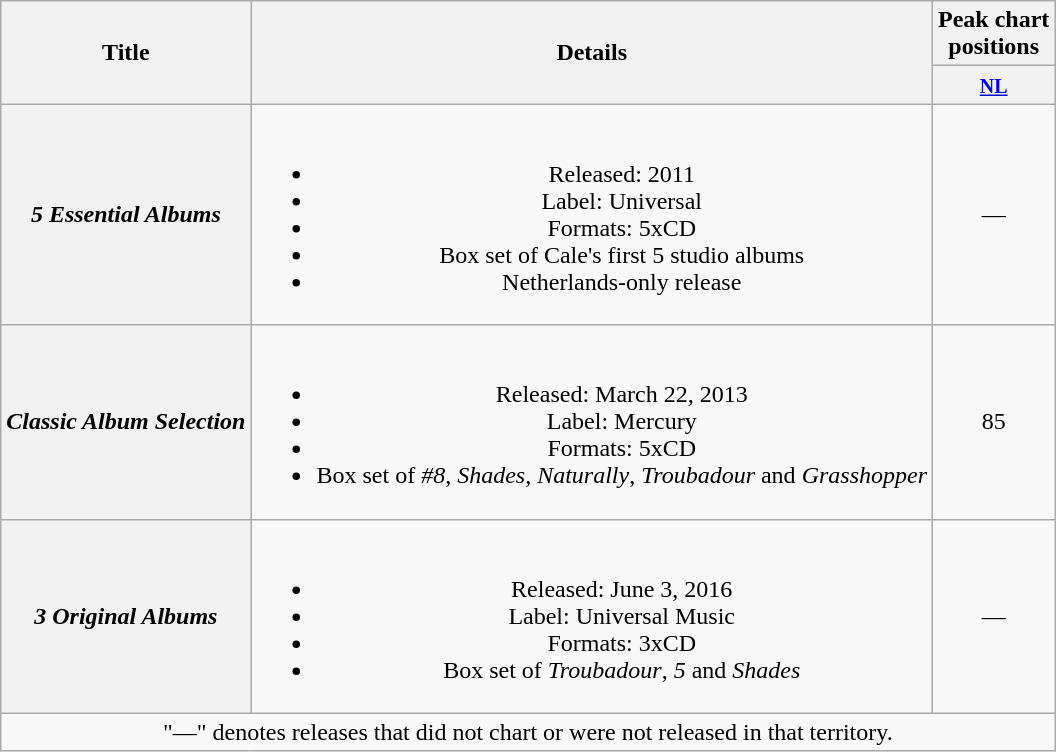<table class="wikitable plainrowheaders" style="text-align:center;">
<tr>
<th scope="col" rowspan="2">Title</th>
<th scope="col" rowspan="2">Details</th>
<th>Peak chart<br>positions</th>
</tr>
<tr>
<th><small><a href='#'>NL</a></small><br></th>
</tr>
<tr>
<th scope="row"><em>5 Essential Albums</em></th>
<td><br><ul><li>Released: 2011</li><li>Label: Universal</li><li>Formats: 5xCD</li><li>Box set of Cale's first 5 studio albums</li><li>Netherlands-only release</li></ul></td>
<td>—</td>
</tr>
<tr>
<th scope="row"><em>Classic Album Selection</em></th>
<td><br><ul><li>Released: March 22, 2013</li><li>Label: Mercury</li><li>Formats: 5xCD</li><li>Box set of <em>#8</em>, <em>Shades</em>, <em>Naturally</em>, <em>Troubadour</em> and <em>Grasshopper</em></li></ul></td>
<td>85</td>
</tr>
<tr>
<th scope="row"><em>3 Original Albums</em></th>
<td><br><ul><li>Released: June 3, 2016</li><li>Label: Universal Music</li><li>Formats: 3xCD</li><li>Box set of <em>Troubadour</em>, <em>5</em> and <em>Shades</em></li></ul></td>
<td>—</td>
</tr>
<tr>
<td colspan="3">"—" denotes releases that did not chart or were not released in that territory.</td>
</tr>
</table>
